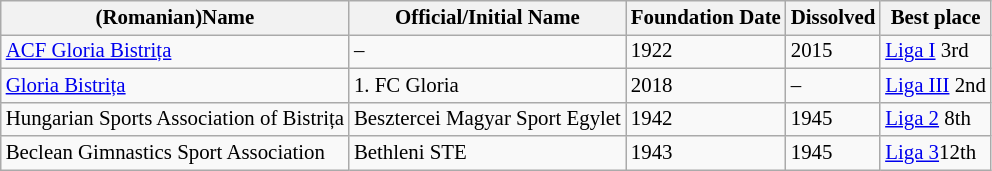<table class="wikitable sortable mw-collapsible" style=" font-size: 87%;">
<tr>
<th>(Romanian)Name</th>
<th>Official/Initial Name</th>
<th>Foundation Date</th>
<th>Dissolved</th>
<th>Best place</th>
</tr>
<tr>
<td><a href='#'>ACF Gloria Bistrița</a></td>
<td>–</td>
<td>1922</td>
<td>2015</td>
<td><a href='#'>Liga I</a> 3rd</td>
</tr>
<tr>
<td><a href='#'>Gloria Bistrița</a></td>
<td>1. FC Gloria</td>
<td>2018</td>
<td>–</td>
<td><a href='#'>Liga III</a> 2nd</td>
</tr>
<tr>
<td>Hungarian Sports Association of Bistrița</td>
<td>Besztercei Magyar Sport Egylet</td>
<td>1942</td>
<td>1945</td>
<td><a href='#'>Liga 2</a> 8th</td>
</tr>
<tr>
<td>Beclean Gimnastics Sport Association</td>
<td>Bethleni STE</td>
<td>1943</td>
<td>1945</td>
<td><a href='#'>Liga 3</a>12th</td>
</tr>
</table>
